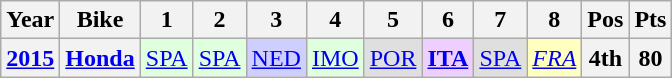<table class="wikitable" style="text-align:center;">
<tr>
<th>Year</th>
<th>Bike</th>
<th>1</th>
<th>2</th>
<th>3</th>
<th>4</th>
<th>5</th>
<th>6</th>
<th>7</th>
<th>8</th>
<th>Pos</th>
<th>Pts</th>
</tr>
<tr>
<th><a href='#'>2015</a></th>
<th><a href='#'>Honda</a></th>
<td style="background:#dfffdf;"><a href='#'>SPA</a><br></td>
<td style="background:#dfffdf;"><a href='#'>SPA</a><br></td>
<td style="background:#cfcfff;"><a href='#'>NED</a><br></td>
<td style="background:#dfffdf;"><a href='#'>IMO</a><br></td>
<td style="background:#dfdfdf;"><a href='#'>POR</a><br></td>
<td style="background:#efcfff;"><strong><a href='#'>ITA</a></strong><br></td>
<td style="background:#dfdfdf;"><a href='#'>SPA</a><br></td>
<td style="background:#ffffbf;"><em><a href='#'>FRA</a></em><br></td>
<th>4th</th>
<th>80</th>
</tr>
</table>
